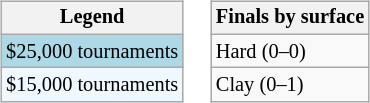<table>
<tr valign=top>
<td><br><table class=wikitable style="font-size:85%">
<tr>
<th>Legend</th>
</tr>
<tr style="background:lightblue;">
<td>$25,000 tournaments</td>
</tr>
<tr style="background:#f0f8ff;">
<td>$15,000 tournaments</td>
</tr>
</table>
</td>
<td><br><table class="wikitable" style="font-size:85%;">
<tr>
<th>Finals by surface</th>
</tr>
<tr>
<td>Hard (0–0)</td>
</tr>
<tr>
<td>Clay (0–1)</td>
</tr>
</table>
</td>
</tr>
</table>
